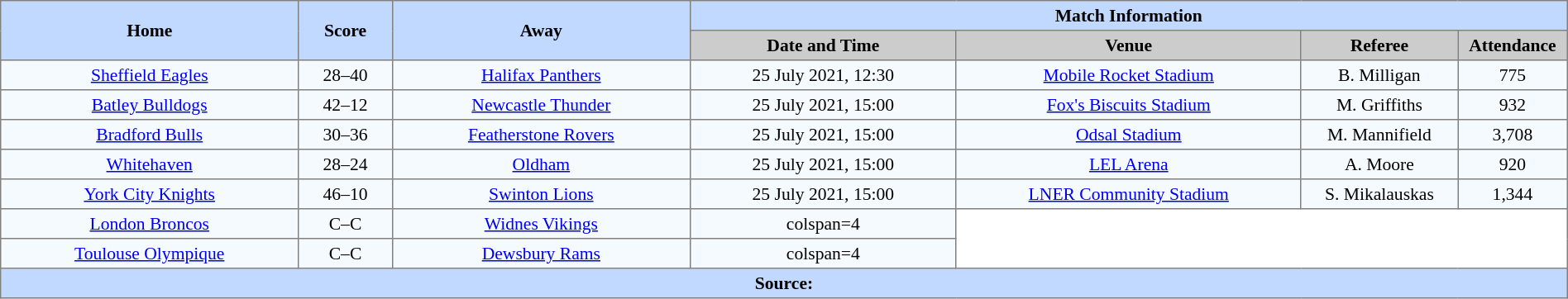<table border=1 style="border-collapse:collapse; font-size:90%; text-align:center;" cellpadding=3 cellspacing=0 width=100%>
<tr style="background:#c1d8ff;">
<th scope="col" rowspan=2 width=19%>Home</th>
<th scope="col" rowspan=2 width=6%>Score</th>
<th scope="col" rowspan=2 width=19%>Away</th>
<th colspan=6>Match Information</th>
</tr>
<tr style="background:#cccccc;">
<th scope="col" width=17%>Date and Time</th>
<th scope="col" width=22%>Venue</th>
<th scope="col" width=10%>Referee</th>
<th scope="col" width=7%>Attendance</th>
</tr>
<tr style="background:#f5faff;">
<td> <a href='#'>Sheffield Eagles</a></td>
<td>28–40</td>
<td> <a href='#'>Halifax Panthers</a></td>
<td>25 July 2021, 12:30</td>
<td><a href='#'>Mobile Rocket Stadium</a></td>
<td>B. Milligan</td>
<td>775</td>
</tr>
<tr style="background:#f5faff;">
<td> <a href='#'>Batley Bulldogs</a></td>
<td>42–12</td>
<td> <a href='#'>Newcastle Thunder</a></td>
<td>25 July 2021, 15:00</td>
<td><a href='#'>Fox's Biscuits Stadium</a></td>
<td>M. Griffiths</td>
<td>932</td>
</tr>
<tr style="background:#f5faff;">
<td> <a href='#'>Bradford Bulls</a></td>
<td>30–36</td>
<td> <a href='#'>Featherstone Rovers</a></td>
<td>25 July 2021, 15:00</td>
<td><a href='#'>Odsal Stadium</a></td>
<td>M. Mannifield</td>
<td>3,708</td>
</tr>
<tr style="background:#f5faff;">
<td> <a href='#'>Whitehaven</a></td>
<td>28–24</td>
<td> <a href='#'>Oldham</a></td>
<td>25 July 2021, 15:00</td>
<td><a href='#'>LEL Arena</a></td>
<td>A. Moore</td>
<td>920</td>
</tr>
<tr style="background:#f5faff;">
<td> <a href='#'>York City Knights</a></td>
<td>46–10</td>
<td> <a href='#'>Swinton Lions</a></td>
<td>25 July 2021, 15:00</td>
<td><a href='#'>LNER Community Stadium</a></td>
<td>S. Mikalauskas</td>
<td>1,344</td>
</tr>
<tr style="background:#f5faff;">
<td> <a href='#'>London Broncos</a></td>
<td>C–C</td>
<td> <a href='#'>Widnes Vikings</a></td>
<td>colspan=4</td>
</tr>
<tr style="background:#f5faff;">
<td> <a href='#'>Toulouse Olympique</a></td>
<td>C–C</td>
<td> <a href='#'>Dewsbury Rams</a></td>
<td>colspan=4 </td>
</tr>
<tr style="background:#c1d8ff;">
<th colspan=7>Source:</th>
</tr>
</table>
